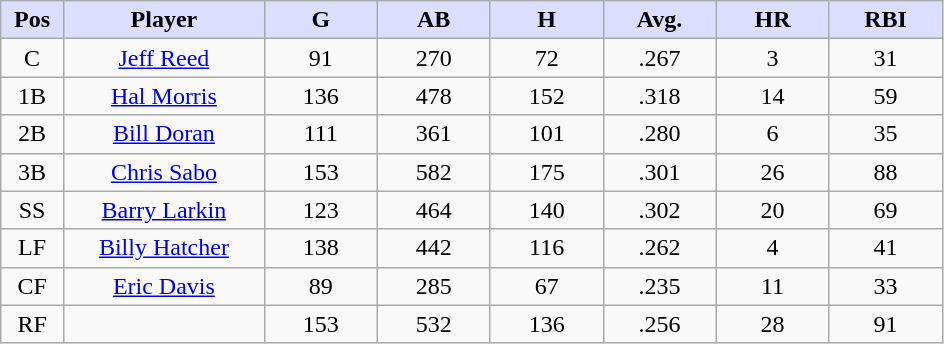<table class="wikitable sortable">
<tr>
<th style="background:#ddf; width:5%;">Pos</th>
<th style="background:#ddf; width:16%;">Player</th>
<th style="background:#ddf; width:9%;">G</th>
<th style="background:#ddf; width:9%;">AB</th>
<th style="background:#ddf; width:9%;">H</th>
<th style="background:#ddf; width:9%;">Avg.</th>
<th style="background:#ddf; width:9%;">HR</th>
<th style="background:#ddf; width:9%;">RBI</th>
</tr>
<tr style="text-align:center;">
<td>C</td>
<td><a href='#'>Jeff Reed</a></td>
<td>91</td>
<td>270</td>
<td>72</td>
<td>.267</td>
<td>3</td>
<td>31</td>
</tr>
<tr style="text-align:center;">
<td>1B</td>
<td><a href='#'>Hal Morris</a></td>
<td>136</td>
<td>478</td>
<td>152</td>
<td>.318</td>
<td>14</td>
<td>59</td>
</tr>
<tr style="text-align:center;">
<td>2B</td>
<td><a href='#'>Bill Doran</a></td>
<td>111</td>
<td>361</td>
<td>101</td>
<td>.280</td>
<td>6</td>
<td>35</td>
</tr>
<tr style="text-align:center;">
<td>3B</td>
<td><a href='#'>Chris Sabo</a></td>
<td>153</td>
<td>582</td>
<td>175</td>
<td>.301</td>
<td>26</td>
<td>88</td>
</tr>
<tr style="text-align:center;">
<td>SS</td>
<td><a href='#'>Barry Larkin</a></td>
<td>123</td>
<td>464</td>
<td>140</td>
<td>.302</td>
<td>20</td>
<td>69</td>
</tr>
<tr style="text-align:center;">
<td>LF</td>
<td><a href='#'>Billy Hatcher</a></td>
<td>138</td>
<td>442</td>
<td>116</td>
<td>.262</td>
<td>4</td>
<td>41</td>
</tr>
<tr style="text-align:center;">
<td>CF</td>
<td><a href='#'>Eric Davis</a></td>
<td>89</td>
<td>285</td>
<td>67</td>
<td>.235</td>
<td>11</td>
<td>33</td>
</tr>
<tr style="text-align:center;">
<td>RF</td>
<td></td>
<td>153</td>
<td>532</td>
<td>136</td>
<td>.256</td>
<td>28</td>
<td>91</td>
</tr>
</table>
